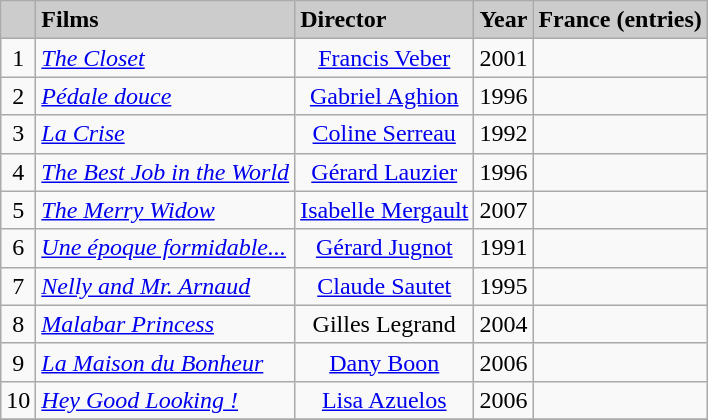<table class="sortable wikitable" style="font-size: 100%">
<tr style="background:#ccc;">
<td></td>
<td><strong>Films</strong></td>
<td><strong>Director</strong></td>
<td><strong>Year</strong></td>
<td><strong>France (entries)</strong></td>
</tr>
<tr>
<td style="text-align:center;">1</td>
<td><em><a href='#'>The Closet</a></em></td>
<td style="text-align:center;"><a href='#'>Francis Veber</a></td>
<td style="text-align:center;">2001</td>
<td style="text-align:center;"></td>
</tr>
<tr>
<td style="text-align:center;">2</td>
<td><em><a href='#'>Pédale douce</a></em></td>
<td style="text-align:center;"><a href='#'>Gabriel Aghion</a></td>
<td style="text-align:center;">1996</td>
<td style="text-align:center;"></td>
</tr>
<tr>
<td style="text-align:center;">3</td>
<td><em><a href='#'>La Crise</a></em></td>
<td style="text-align:center;"><a href='#'>Coline Serreau</a></td>
<td style="text-align:center;">1992</td>
<td style="text-align:center;"></td>
</tr>
<tr>
<td style="text-align:center;">4</td>
<td><em><a href='#'>The Best Job in the World</a></em></td>
<td style="text-align:center;"><a href='#'>Gérard Lauzier</a></td>
<td style="text-align:center;">1996</td>
<td style="text-align:center;"></td>
</tr>
<tr>
<td style="text-align:center;">5</td>
<td><em><a href='#'>The Merry Widow</a></em></td>
<td style="text-align:center;"><a href='#'>Isabelle Mergault</a></td>
<td style="text-align:center;">2007</td>
<td style="text-align:center;"></td>
</tr>
<tr>
<td style="text-align:center;">6</td>
<td><em><a href='#'>Une époque formidable...</a></em></td>
<td style="text-align:center;"><a href='#'>Gérard Jugnot</a></td>
<td style="text-align:center;">1991</td>
<td style="text-align:center;"></td>
</tr>
<tr>
<td style="text-align:center;">7</td>
<td><em><a href='#'>Nelly and Mr. Arnaud</a></em></td>
<td style="text-align:center;"><a href='#'>Claude Sautet</a></td>
<td style="text-align:center;">1995</td>
<td style="text-align:center;"></td>
</tr>
<tr>
<td style="text-align:center;">8</td>
<td><em><a href='#'>Malabar Princess</a></em></td>
<td style="text-align:center;">Gilles Legrand</td>
<td style="text-align:center;">2004</td>
<td style="text-align:center;"></td>
</tr>
<tr>
<td style="text-align:center;">9</td>
<td><em><a href='#'>La Maison du Bonheur</a></em></td>
<td style="text-align:center;"><a href='#'>Dany Boon</a></td>
<td style="text-align:center;">2006</td>
<td style="text-align:center;"></td>
</tr>
<tr>
<td style="text-align:center;">10</td>
<td><em><a href='#'>Hey Good Looking !</a></em></td>
<td style="text-align:center;"><a href='#'>Lisa Azuelos</a></td>
<td style="text-align:center;">2006</td>
<td style="text-align:center;"></td>
</tr>
<tr>
</tr>
</table>
